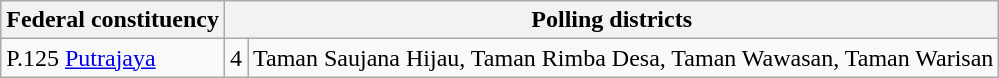<table class="wikitable sortable">
<tr>
<th>Federal constituency</th>
<th colspan=2>Polling districts</th>
</tr>
<tr>
<td>P.125 <a href='#'>Putrajaya</a></td>
<td>4</td>
<td>Taman Saujana Hijau, Taman Rimba Desa, Taman Wawasan, Taman Warisan</td>
</tr>
</table>
